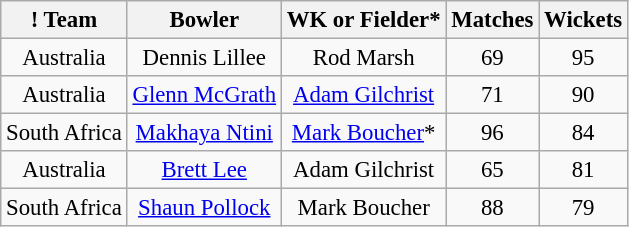<table class="wikitable sortable" style="font-size: 95%;">
<tr>
<th>! Team</th>
<th>Bowler</th>
<th>WK or Fielder*</th>
<th>Matches</th>
<th>Wickets</th>
</tr>
<tr>
<td align=center>Australia</td>
<td align=center>Dennis Lillee</td>
<td align=center>Rod Marsh</td>
<td align=center>69</td>
<td align=center>95</td>
</tr>
<tr>
<td align=center>Australia</td>
<td align=center><a href='#'>Glenn McGrath</a></td>
<td align=center><a href='#'>Adam Gilchrist</a></td>
<td align=center>71</td>
<td align=center>90</td>
</tr>
<tr>
<td align=center>South Africa</td>
<td align=center><a href='#'>Makhaya Ntini</a></td>
<td align=center><a href='#'>Mark Boucher</a>*</td>
<td align=center>96</td>
<td align=center>84</td>
</tr>
<tr>
<td align=center>Australia</td>
<td align=center><a href='#'>Brett Lee</a></td>
<td align=center>Adam Gilchrist</td>
<td align=center>65</td>
<td align=center>81</td>
</tr>
<tr>
<td align=center>South Africa</td>
<td align=center><a href='#'>Shaun Pollock</a></td>
<td align=center>Mark Boucher</td>
<td align=center>88</td>
<td align=center>79</td>
</tr>
</table>
